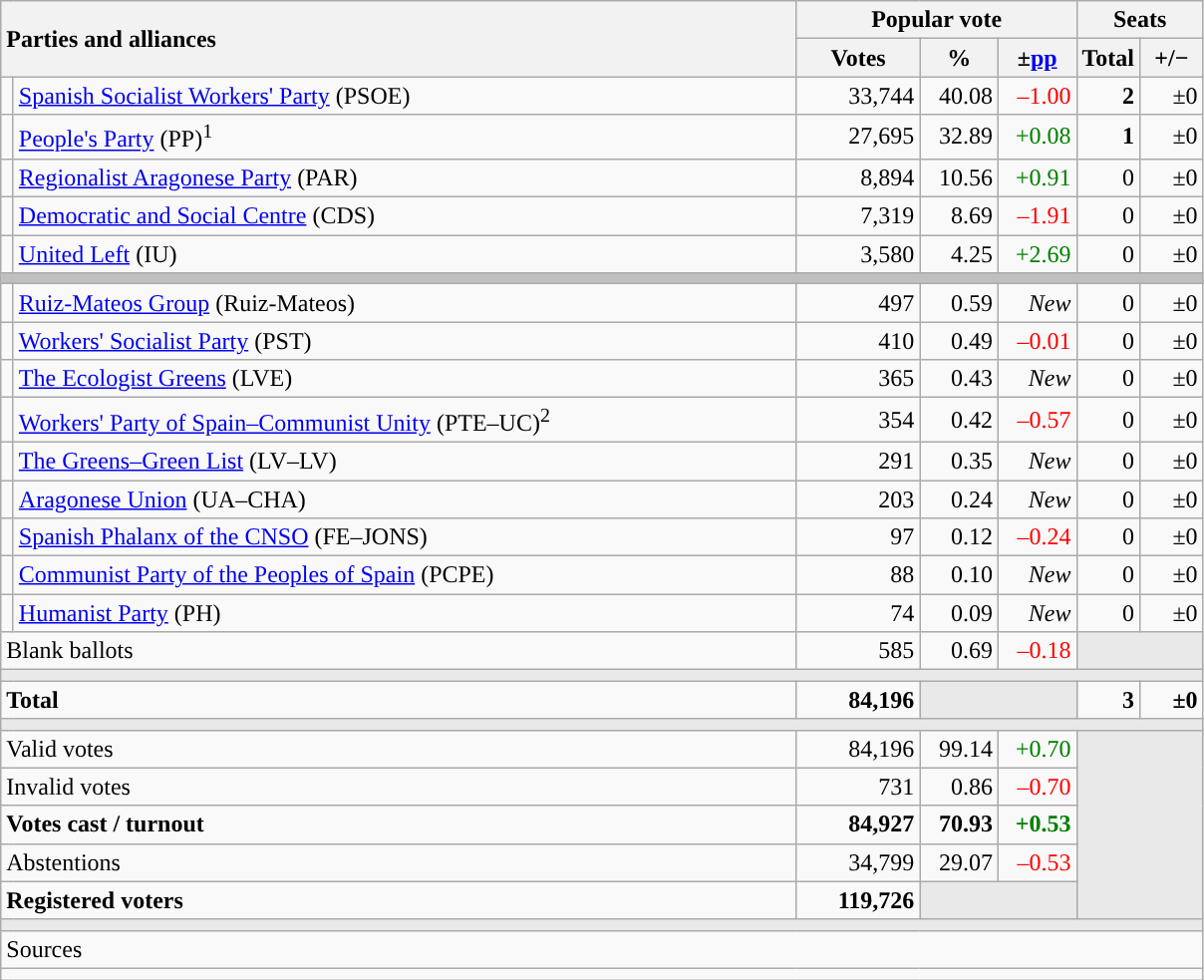<table class="wikitable" style="text-align:right;">
<tr>
<th style="text-align:left;" rowspan="2" colspan="2" width="525">Parties and alliances</th>
<th colspan="3">Popular vote</th>
<th colspan="2">Seats</th>
</tr>
<tr>
<th width="75">Votes</th>
<th width="45">%</th>
<th width="45">±<a href='#'>pp</a></th>
<th width="35">Total</th>
<th width="35">+/−</th>
</tr>
<tr>
<td width="1" style="color:inherit;background:"></td>
<td align="left"><a href='#'>Spanish Socialist Workers' Party</a> (PSOE)</td>
<td>33,744</td>
<td>40.08</td>
<td style="color:red;">–1.00</td>
<td><strong>2</strong></td>
<td>±0</td>
</tr>
<tr>
<td style="color:inherit;background:"></td>
<td align="left"><a href='#'>People's Party</a> (PP)<sup>1</sup></td>
<td>27,695</td>
<td>32.89</td>
<td style="color:green;">+0.08</td>
<td><strong>1</strong></td>
<td>±0</td>
</tr>
<tr>
<td style="color:inherit;background:"></td>
<td align="left"><a href='#'>Regionalist Aragonese Party</a> (PAR)</td>
<td>8,894</td>
<td>10.56</td>
<td style="color:green;">+0.91</td>
<td>0</td>
<td>±0</td>
</tr>
<tr>
<td style="color:inherit;background:"></td>
<td align="left"><a href='#'>Democratic and Social Centre</a> (CDS)</td>
<td>7,319</td>
<td>8.69</td>
<td style="color:red;">–1.91</td>
<td>0</td>
<td>±0</td>
</tr>
<tr>
<td style="color:inherit;background:"></td>
<td align="left"><a href='#'>United Left</a> (IU)</td>
<td>3,580</td>
<td>4.25</td>
<td style="color:green;">+2.69</td>
<td>0</td>
<td>±0</td>
</tr>
<tr>
<td colspan="7" bgcolor="#C0C0C0"></td>
</tr>
<tr>
<td style="color:inherit;background:"></td>
<td align="left"><a href='#'>Ruiz-Mateos Group</a> (Ruiz-Mateos)</td>
<td>497</td>
<td>0.59</td>
<td><em>New</em></td>
<td>0</td>
<td>±0</td>
</tr>
<tr>
<td style="color:inherit;background:"></td>
<td align="left"><a href='#'>Workers' Socialist Party</a> (PST)</td>
<td>410</td>
<td>0.49</td>
<td style="color:red;">–0.01</td>
<td>0</td>
<td>±0</td>
</tr>
<tr>
<td style="color:inherit;background:"></td>
<td align="left"><a href='#'>The Ecologist Greens</a> (LVE)</td>
<td>365</td>
<td>0.43</td>
<td><em>New</em></td>
<td>0</td>
<td>±0</td>
</tr>
<tr>
<td style="color:inherit;background:"></td>
<td align="left"><a href='#'>Workers' Party of Spain–Communist Unity</a> (PTE–UC)<sup>2</sup></td>
<td>354</td>
<td>0.42</td>
<td style="color:red;">–0.57</td>
<td>0</td>
<td>±0</td>
</tr>
<tr>
<td style="color:inherit;background:"></td>
<td align="left"><a href='#'>The Greens–Green List</a> (LV–LV)</td>
<td>291</td>
<td>0.35</td>
<td><em>New</em></td>
<td>0</td>
<td>±0</td>
</tr>
<tr>
<td style="color:inherit;background:"></td>
<td align="left"><a href='#'>Aragonese Union</a> (UA–CHA)</td>
<td>203</td>
<td>0.24</td>
<td><em>New</em></td>
<td>0</td>
<td>±0</td>
</tr>
<tr>
<td style="color:inherit;background:"></td>
<td align="left"><a href='#'>Spanish Phalanx of the CNSO</a> (FE–JONS)</td>
<td>97</td>
<td>0.12</td>
<td style="color:red;">–0.24</td>
<td>0</td>
<td>±0</td>
</tr>
<tr>
<td style="color:inherit;background:"></td>
<td align="left"><a href='#'>Communist Party of the Peoples of Spain</a> (PCPE)</td>
<td>88</td>
<td>0.10</td>
<td><em>New</em></td>
<td>0</td>
<td>±0</td>
</tr>
<tr>
<td style="color:inherit;background:"></td>
<td align="left"><a href='#'>Humanist Party</a> (PH)</td>
<td>74</td>
<td>0.09</td>
<td><em>New</em></td>
<td>0</td>
<td>±0</td>
</tr>
<tr>
<td align="left" colspan="2">Blank ballots</td>
<td>585</td>
<td>0.69</td>
<td style="color:red;">–0.18</td>
<td bgcolor="#E9E9E9" colspan="2"></td>
</tr>
<tr>
<td colspan="7" bgcolor="#E9E9E9"></td>
</tr>
<tr style="font-weight:bold;">
<td align="left" colspan="2">Total</td>
<td>84,196</td>
<td bgcolor="#E9E9E9" colspan="2"></td>
<td>3</td>
<td>±0</td>
</tr>
<tr>
<td colspan="7" bgcolor="#E9E9E9"></td>
</tr>
<tr>
<td align="left" colspan="2">Valid votes</td>
<td>84,196</td>
<td>99.14</td>
<td style="color:green;">+0.70</td>
<td bgcolor="#E9E9E9" colspan="2" rowspan="5"></td>
</tr>
<tr>
<td align="left" colspan="2">Invalid votes</td>
<td>731</td>
<td>0.86</td>
<td style="color:red;">–0.70</td>
</tr>
<tr style="font-weight:bold;">
<td align="left" colspan="2">Votes cast / turnout</td>
<td>84,927</td>
<td>70.93</td>
<td style="color:green;">+0.53</td>
</tr>
<tr>
<td align="left" colspan="2">Abstentions</td>
<td>34,799</td>
<td>29.07</td>
<td style="color:red;">–0.53</td>
</tr>
<tr style="font-weight:bold;">
<td align="left" colspan="2">Registered voters</td>
<td>119,726</td>
<td bgcolor="#E9E9E9" colspan="2"></td>
</tr>
<tr>
<td colspan="7" bgcolor="#E9E9E9"></td>
</tr>
<tr>
<td align="left" colspan="7">Sources</td>
</tr>
<tr>
<td colspan="7" style="text-align:left; max-width:790px;"></td>
</tr>
</table>
